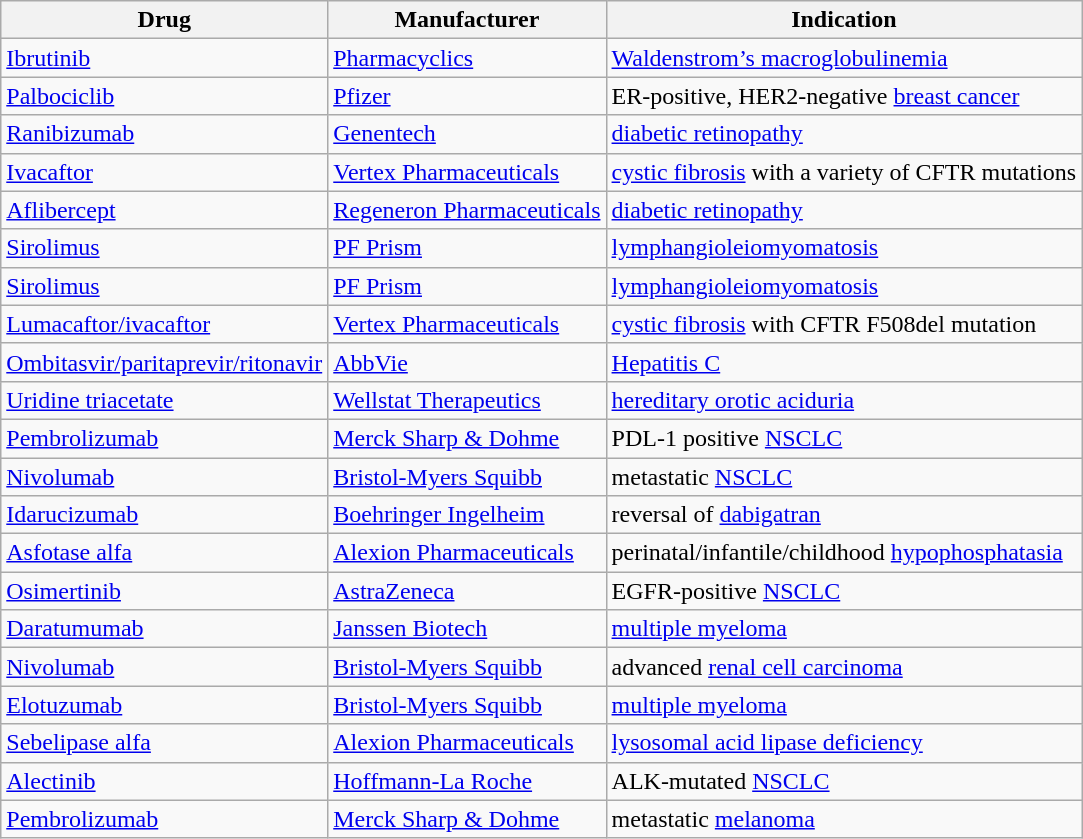<table class="sortable wikitable">
<tr>
<th>Drug</th>
<th>Manufacturer</th>
<th>Indication</th>
</tr>
<tr>
<td><a href='#'>Ibrutinib</a></td>
<td><a href='#'>Pharmacyclics</a></td>
<td><a href='#'>Waldenstrom’s macroglobulinemia</a></td>
</tr>
<tr>
<td><a href='#'>Palbociclib</a></td>
<td><a href='#'>Pfizer</a></td>
<td>ER-positive, HER2-negative <a href='#'>breast cancer</a></td>
</tr>
<tr>
<td><a href='#'>Ranibizumab</a></td>
<td><a href='#'>Genentech</a></td>
<td><a href='#'>diabetic retinopathy</a></td>
</tr>
<tr>
<td><a href='#'>Ivacaftor</a></td>
<td><a href='#'>Vertex Pharmaceuticals</a></td>
<td><a href='#'>cystic fibrosis</a> with a variety of CFTR mutations</td>
</tr>
<tr>
<td><a href='#'>Aflibercept</a></td>
<td><a href='#'>Regeneron Pharmaceuticals</a></td>
<td><a href='#'>diabetic retinopathy</a></td>
</tr>
<tr>
<td><a href='#'>Sirolimus</a></td>
<td><a href='#'>PF Prism</a></td>
<td><a href='#'>lymphangioleiomyomatosis</a></td>
</tr>
<tr>
<td><a href='#'>Sirolimus</a></td>
<td><a href='#'>PF Prism</a></td>
<td><a href='#'>lymphangioleiomyomatosis</a></td>
</tr>
<tr>
<td><a href='#'>Lumacaftor/ivacaftor</a></td>
<td><a href='#'>Vertex Pharmaceuticals</a></td>
<td><a href='#'>cystic fibrosis</a> with CFTR F508del mutation</td>
</tr>
<tr>
<td><a href='#'>Ombitasvir/paritaprevir/ritonavir</a></td>
<td><a href='#'>AbbVie</a></td>
<td><a href='#'>Hepatitis C</a></td>
</tr>
<tr>
<td><a href='#'>Uridine triacetate</a></td>
<td><a href='#'>Wellstat Therapeutics</a></td>
<td><a href='#'>hereditary orotic aciduria</a></td>
</tr>
<tr>
<td><a href='#'>Pembrolizumab</a></td>
<td><a href='#'>Merck Sharp & Dohme</a></td>
<td>PDL-1 positive <a href='#'>NSCLC</a></td>
</tr>
<tr>
<td><a href='#'>Nivolumab</a></td>
<td><a href='#'>Bristol-Myers Squibb</a></td>
<td>metastatic <a href='#'>NSCLC</a></td>
</tr>
<tr>
<td><a href='#'>Idarucizumab</a></td>
<td><a href='#'>Boehringer Ingelheim</a></td>
<td>reversal of <a href='#'>dabigatran</a></td>
</tr>
<tr>
<td><a href='#'>Asfotase alfa</a></td>
<td><a href='#'>Alexion Pharmaceuticals</a></td>
<td>perinatal/infantile/childhood <a href='#'>hypophosphatasia</a></td>
</tr>
<tr>
<td><a href='#'>Osimertinib</a></td>
<td><a href='#'>AstraZeneca</a></td>
<td>EGFR-positive <a href='#'>NSCLC</a></td>
</tr>
<tr>
<td><a href='#'>Daratumumab</a></td>
<td><a href='#'>Janssen Biotech</a></td>
<td><a href='#'>multiple myeloma</a></td>
</tr>
<tr>
<td><a href='#'>Nivolumab</a></td>
<td><a href='#'>Bristol-Myers Squibb</a></td>
<td>advanced <a href='#'>renal cell carcinoma</a></td>
</tr>
<tr>
<td><a href='#'>Elotuzumab</a></td>
<td><a href='#'>Bristol-Myers Squibb</a></td>
<td><a href='#'>multiple myeloma</a></td>
</tr>
<tr>
<td><a href='#'>Sebelipase alfa</a></td>
<td><a href='#'>Alexion Pharmaceuticals</a></td>
<td><a href='#'>lysosomal acid lipase deficiency</a></td>
</tr>
<tr>
<td><a href='#'>Alectinib</a></td>
<td><a href='#'>Hoffmann-La Roche</a></td>
<td>ALK-mutated <a href='#'>NSCLC</a></td>
</tr>
<tr>
<td><a href='#'>Pembrolizumab</a></td>
<td><a href='#'>Merck Sharp & Dohme</a></td>
<td>metastatic <a href='#'>melanoma</a></td>
</tr>
</table>
